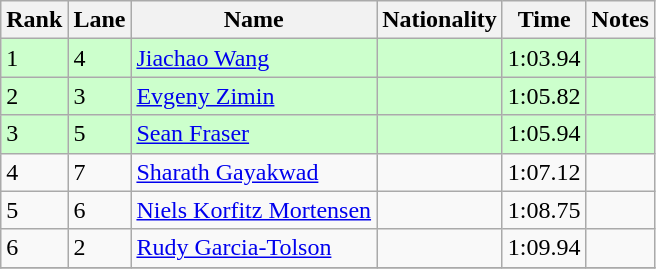<table class="wikitable">
<tr>
<th>Rank</th>
<th>Lane</th>
<th>Name</th>
<th>Nationality</th>
<th>Time</th>
<th>Notes</th>
</tr>
<tr>
<td bgcolor=ccffcc>1</td>
<td bgcolor=ccffcc>4</td>
<td bgcolor=ccffcc><a href='#'>Jiachao Wang</a></td>
<td bgcolor=ccffcc></td>
<td bgcolor=ccffcc>1:03.94</td>
<td bgcolor=ccffcc></td>
</tr>
<tr>
<td bgcolor=ccffcc>2</td>
<td bgcolor=ccffcc>3</td>
<td bgcolor=ccffcc><a href='#'>Evgeny Zimin</a></td>
<td bgcolor=ccffcc></td>
<td bgcolor=ccffcc>1:05.82</td>
<td bgcolor=ccffcc></td>
</tr>
<tr>
<td bgcolor=ccffcc>3</td>
<td bgcolor=ccffcc>5</td>
<td bgcolor=ccffcc><a href='#'>Sean Fraser</a></td>
<td bgcolor=ccffcc></td>
<td bgcolor=ccffcc>1:05.94</td>
<td bgcolor=ccffcc></td>
</tr>
<tr>
<td>4</td>
<td>7</td>
<td><a href='#'>Sharath Gayakwad</a></td>
<td></td>
<td>1:07.12</td>
<td></td>
</tr>
<tr>
<td>5</td>
<td>6</td>
<td><a href='#'>Niels Korfitz Mortensen</a></td>
<td></td>
<td>1:08.75</td>
<td></td>
</tr>
<tr>
<td>6</td>
<td>2</td>
<td><a href='#'>Rudy Garcia-Tolson</a></td>
<td></td>
<td>1:09.94</td>
<td></td>
</tr>
<tr>
</tr>
</table>
